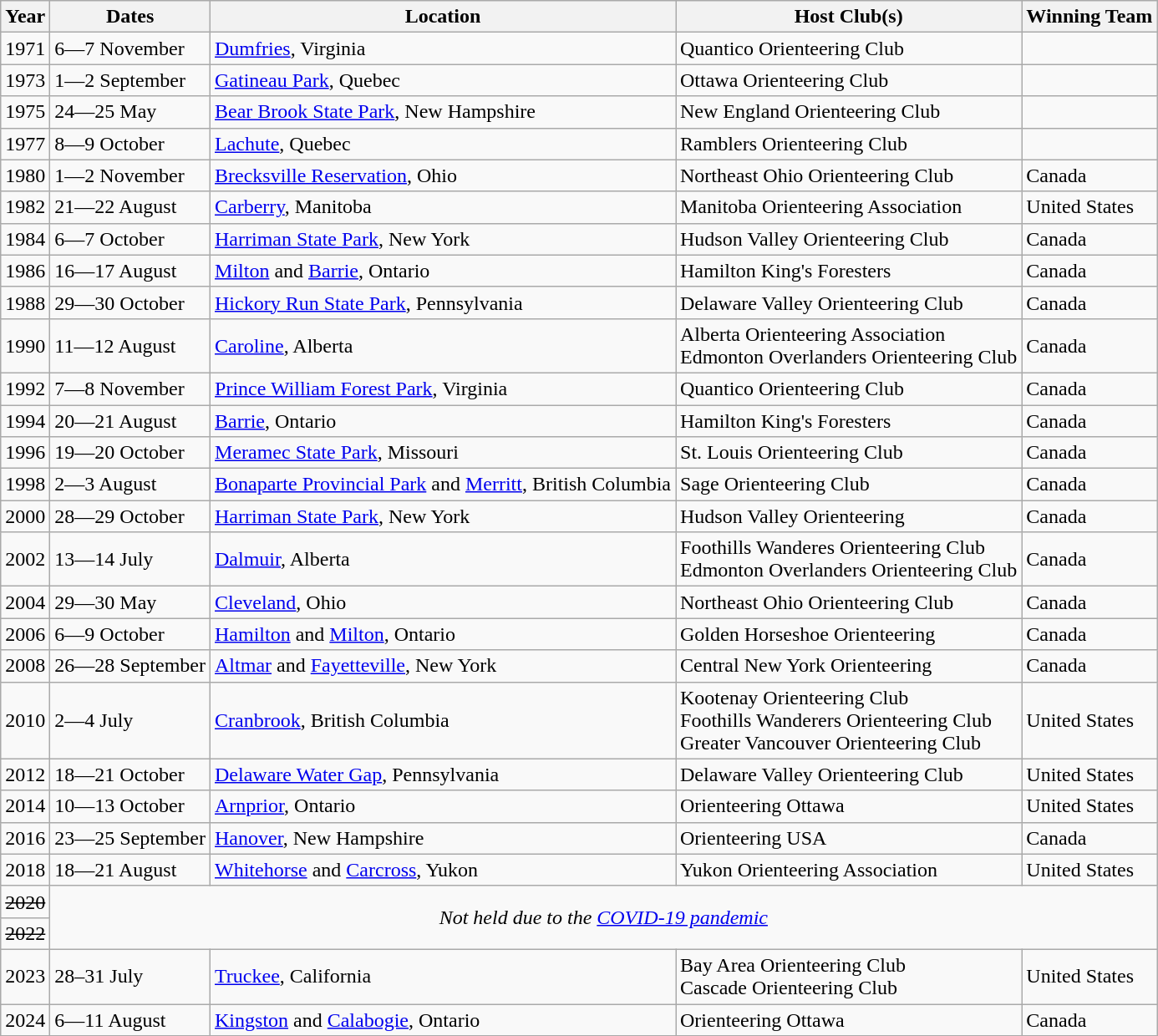<table class="wikitable">
<tr>
<th>Year</th>
<th>Dates</th>
<th>Location</th>
<th>Host Club(s)</th>
<th>Winning Team</th>
</tr>
<tr>
<td>1971</td>
<td>6—7 November</td>
<td> <a href='#'>Dumfries</a>, Virginia</td>
<td>Quantico Orienteering Club</td>
<td></td>
</tr>
<tr>
<td>1973</td>
<td>1—2 September</td>
<td> <a href='#'>Gatineau Park</a>, Quebec</td>
<td>Ottawa Orienteering Club</td>
<td></td>
</tr>
<tr>
<td>1975</td>
<td>24—25 May</td>
<td> <a href='#'>Bear Brook State Park</a>, New Hampshire</td>
<td>New England Orienteering Club</td>
<td></td>
</tr>
<tr>
<td>1977</td>
<td>8—9 October</td>
<td> <a href='#'>Lachute</a>, Quebec</td>
<td>Ramblers Orienteering Club</td>
<td></td>
</tr>
<tr>
<td>1980</td>
<td>1—2 November</td>
<td> <a href='#'>Brecksville Reservation</a>, Ohio</td>
<td>Northeast Ohio Orienteering Club</td>
<td> Canada</td>
</tr>
<tr>
<td>1982</td>
<td>21—22 August</td>
<td> <a href='#'>Carberry</a>, Manitoba</td>
<td>Manitoba Orienteering Association</td>
<td> United States</td>
</tr>
<tr>
<td>1984</td>
<td>6—7 October</td>
<td> <a href='#'>Harriman State Park</a>, New York</td>
<td>Hudson Valley Orienteering Club</td>
<td> Canada</td>
</tr>
<tr>
<td>1986</td>
<td>16—17 August</td>
<td> <a href='#'>Milton</a> and <a href='#'>Barrie</a>, Ontario</td>
<td>Hamilton King's Foresters</td>
<td> Canada</td>
</tr>
<tr>
<td>1988</td>
<td>29—30 October</td>
<td> <a href='#'>Hickory Run State Park</a>, Pennsylvania</td>
<td>Delaware Valley Orienteering Club</td>
<td> Canada</td>
</tr>
<tr>
<td>1990</td>
<td>11—12 August</td>
<td> <a href='#'>Caroline</a>, Alberta</td>
<td>Alberta Orienteering Association<br>Edmonton Overlanders Orienteering Club</td>
<td> Canada</td>
</tr>
<tr>
<td>1992</td>
<td>7—8 November</td>
<td> <a href='#'>Prince William Forest Park</a>, Virginia</td>
<td>Quantico Orienteering Club</td>
<td> Canada</td>
</tr>
<tr>
<td>1994</td>
<td>20—21 August</td>
<td> <a href='#'>Barrie</a>, Ontario</td>
<td>Hamilton King's Foresters</td>
<td> Canada</td>
</tr>
<tr>
<td>1996</td>
<td>19—20 October</td>
<td> <a href='#'>Meramec State Park</a>, Missouri</td>
<td>St. Louis Orienteering Club</td>
<td> Canada</td>
</tr>
<tr>
<td>1998</td>
<td>2—3 August</td>
<td> <a href='#'>Bonaparte Provincial Park</a> and <a href='#'>Merritt</a>, British Columbia</td>
<td>Sage Orienteering Club</td>
<td> Canada</td>
</tr>
<tr>
<td>2000</td>
<td>28—29 October</td>
<td> <a href='#'>Harriman State Park</a>, New York</td>
<td>Hudson Valley Orienteering</td>
<td> Canada</td>
</tr>
<tr>
<td>2002</td>
<td>13—14 July</td>
<td> <a href='#'>Dalmuir</a>, Alberta</td>
<td>Foothills Wanderes Orienteering Club<br>Edmonton Overlanders Orienteering Club</td>
<td> Canada</td>
</tr>
<tr>
<td>2004</td>
<td>29—30 May</td>
<td> <a href='#'>Cleveland</a>, Ohio</td>
<td>Northeast Ohio Orienteering Club</td>
<td> Canada</td>
</tr>
<tr>
<td>2006</td>
<td>6—9 October</td>
<td> <a href='#'>Hamilton</a> and <a href='#'>Milton</a>, Ontario</td>
<td>Golden Horseshoe Orienteering</td>
<td> Canada</td>
</tr>
<tr>
<td>2008</td>
<td>26—28 September</td>
<td> <a href='#'>Altmar</a> and <a href='#'>Fayetteville</a>, New York</td>
<td>Central New York Orienteering</td>
<td> Canada</td>
</tr>
<tr>
<td>2010</td>
<td>2—4 July</td>
<td> <a href='#'>Cranbrook</a>, British Columbia</td>
<td>Kootenay Orienteering Club<br>Foothills Wanderers Orienteering Club<br>Greater Vancouver Orienteering Club</td>
<td> United States</td>
</tr>
<tr>
<td>2012</td>
<td>18—21 October</td>
<td> <a href='#'>Delaware Water Gap</a>, Pennsylvania</td>
<td>Delaware Valley Orienteering Club</td>
<td> United States</td>
</tr>
<tr>
<td>2014</td>
<td>10—13 October</td>
<td> <a href='#'>Arnprior</a>, Ontario</td>
<td>Orienteering Ottawa</td>
<td> United States</td>
</tr>
<tr>
<td>2016</td>
<td>23—25 September</td>
<td> <a href='#'>Hanover</a>, New Hampshire</td>
<td>Orienteering USA</td>
<td> Canada</td>
</tr>
<tr>
<td>2018</td>
<td>18—21 August</td>
<td> <a href='#'>Whitehorse</a> and <a href='#'>Carcross</a>, Yukon</td>
<td>Yukon Orienteering Association</td>
<td> United States</td>
</tr>
<tr>
<td><s>2020</s></td>
<td rowspan="2" colspan="4" style="text-align:center"><em>Not held due to the <a href='#'>COVID-19 pandemic</a></em></td>
</tr>
<tr>
<td><s>2022</s></td>
</tr>
<tr>
<td>2023</td>
<td>28–31 July</td>
<td> <a href='#'>Truckee</a>, California</td>
<td>Bay Area Orienteering Club<br>Cascade Orienteering Club</td>
<td> United States</td>
</tr>
<tr>
<td>2024</td>
<td>6—11 August</td>
<td> <a href='#'>Kingston</a> and <a href='#'>Calabogie</a>, Ontario</td>
<td>Orienteering Ottawa</td>
<td> Canada</td>
</tr>
<tr>
</tr>
</table>
